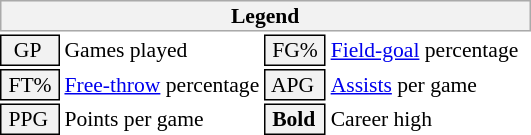<table class="toccolours" style="font-size: 90%; white-space: nowrap;">
<tr>
<th colspan="6" style="background:#f2f2f2; border:1px solid #aaa;">Legend</th>
</tr>
<tr>
<td style="background:#f2f2f2; border:1px solid black;">  GP</td>
<td>Games played</td>
<td style="background:#f2f2f2; border:1px solid black;"> FG% </td>
<td style="padding-right: 8px"><a href='#'>Field-goal</a> percentage</td>
</tr>
<tr>
<td style="background:#f2f2f2; border:1px solid black;"> FT% </td>
<td><a href='#'>Free-throw</a> percentage</td>
<td style="background:#f2f2f2; border:1px solid black;"> APG </td>
<td><a href='#'>Assists</a> per game</td>
</tr>
<tr>
<td style="background:#f2f2f2; border:1px solid black;"> PPG </td>
<td>Points per game</td>
<td style="background-color: #F2F2F2; border: 1px solid black"> <strong>Bold</strong> </td>
<td>Career high</td>
</tr>
<tr>
</tr>
</table>
